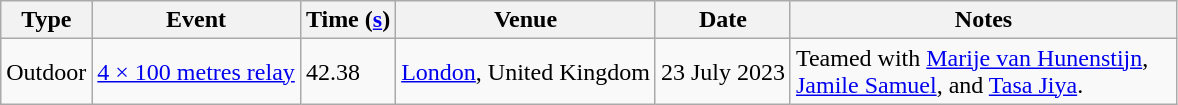<table class="wikitable plainrowheaders">
<tr>
<th scope="col">Type</th>
<th scope="col">Event</th>
<th scope="col">Time (<a href='#'>s</a>)</th>
<th scope="col">Venue</th>
<th scope="col">Date</th>
<th scope="col" style="width:250px;">Notes</th>
</tr>
<tr>
<td style="text-align:center;">Outdoor</td>
<td><a href='#'>4 × 100 metres relay</a></td>
<td>42.38</td>
<td><a href='#'>London</a>, United Kingdom</td>
<td>23 July 2023</td>
<td>Teamed with <a href='#'>Marije van Hunenstijn</a>, <a href='#'>Jamile Samuel</a>, and <a href='#'>Tasa Jiya</a>.</td>
</tr>
</table>
